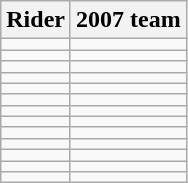<table class="wikitable">
<tr>
<th>Rider</th>
<th>2007 team</th>
</tr>
<tr>
<td></td>
<td></td>
</tr>
<tr>
<td></td>
<td></td>
</tr>
<tr>
<td></td>
<td></td>
</tr>
<tr>
<td></td>
<td></td>
</tr>
<tr>
<td></td>
<td></td>
</tr>
<tr>
<td></td>
<td></td>
</tr>
<tr>
<td></td>
<td></td>
</tr>
<tr>
<td></td>
<td></td>
</tr>
<tr>
<td></td>
<td></td>
</tr>
<tr>
<td></td>
<td></td>
</tr>
<tr>
<td></td>
<td></td>
</tr>
<tr>
<td></td>
<td></td>
</tr>
<tr>
<td></td>
<td></td>
</tr>
</table>
